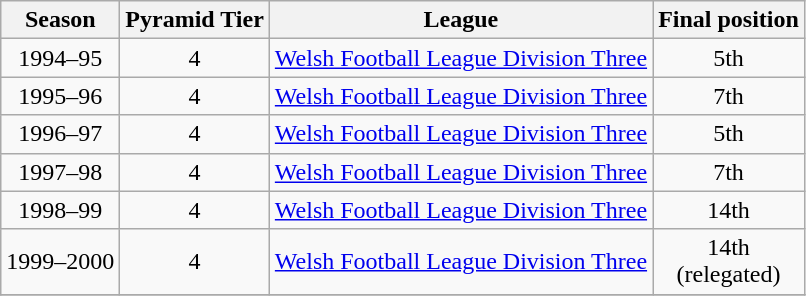<table class="wikitable" style="text-align: center">
<tr>
<th>Season</th>
<th>Pyramid Tier</th>
<th>League</th>
<th>Final position</th>
</tr>
<tr>
<td>1994–95</td>
<td>4</td>
<td><a href='#'>Welsh Football League Division Three</a></td>
<td>5th</td>
</tr>
<tr>
<td>1995–96</td>
<td>4</td>
<td><a href='#'>Welsh Football League Division Three</a></td>
<td>7th</td>
</tr>
<tr>
<td>1996–97</td>
<td>4</td>
<td><a href='#'>Welsh Football League Division Three</a></td>
<td>5th</td>
</tr>
<tr>
<td>1997–98</td>
<td>4</td>
<td><a href='#'>Welsh Football League Division Three</a></td>
<td>7th</td>
</tr>
<tr>
<td>1998–99</td>
<td>4</td>
<td><a href='#'>Welsh Football League Division Three</a></td>
<td>14th</td>
</tr>
<tr>
<td>1999–2000</td>
<td>4</td>
<td><a href='#'>Welsh Football League Division Three</a></td>
<td>14th<br>(relegated)</td>
</tr>
<tr>
</tr>
</table>
